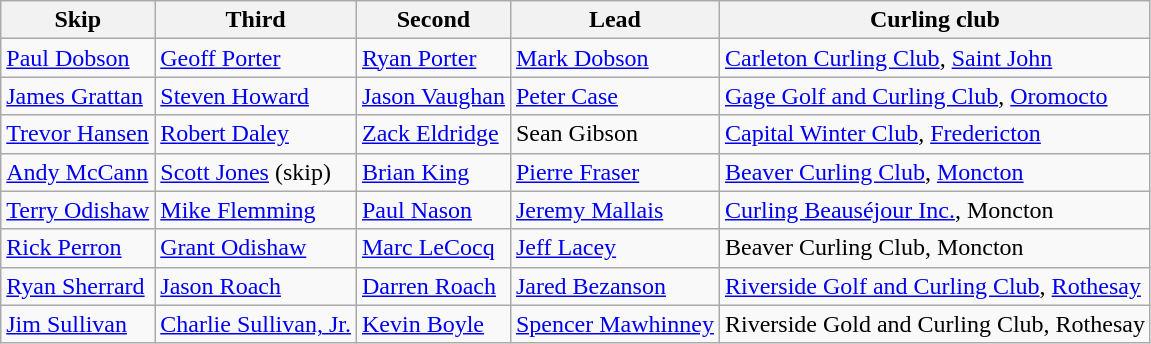<table class="wikitable">
<tr>
<th>Skip</th>
<th>Third</th>
<th>Second</th>
<th>Lead</th>
<th>Curling club</th>
</tr>
<tr>
<td><a href='#'>Paul Dobson</a></td>
<td><a href='#'>Geoff Porter</a></td>
<td><a href='#'>Ryan Porter</a></td>
<td><a href='#'>Mark Dobson</a></td>
<td><a href='#'>Carleton Curling Club</a>, <a href='#'>Saint John</a></td>
</tr>
<tr>
<td><a href='#'>James Grattan</a></td>
<td><a href='#'>Steven Howard</a></td>
<td><a href='#'>Jason Vaughan</a></td>
<td><a href='#'>Peter Case</a></td>
<td><a href='#'>Gage Golf and Curling Club</a>, <a href='#'>Oromocto</a></td>
</tr>
<tr>
<td><a href='#'>Trevor Hansen</a></td>
<td><a href='#'>Robert Daley</a></td>
<td><a href='#'>Zack Eldridge</a></td>
<td>Sean Gibson</td>
<td><a href='#'>Capital Winter Club</a>, <a href='#'>Fredericton</a></td>
</tr>
<tr>
<td><a href='#'>Andy McCann</a></td>
<td><a href='#'>Scott Jones</a> (skip)</td>
<td><a href='#'>Brian King</a></td>
<td><a href='#'>Pierre Fraser</a></td>
<td><a href='#'>Beaver Curling Club</a>, <a href='#'>Moncton</a></td>
</tr>
<tr>
<td><a href='#'>Terry Odishaw</a></td>
<td><a href='#'>Mike Flemming</a></td>
<td><a href='#'>Paul Nason</a></td>
<td><a href='#'>Jeremy Mallais</a></td>
<td><a href='#'>Curling Beauséjour Inc.</a>, Moncton</td>
</tr>
<tr>
<td><a href='#'>Rick Perron</a></td>
<td><a href='#'>Grant Odishaw</a></td>
<td><a href='#'>Marc LeCocq</a></td>
<td><a href='#'>Jeff Lacey</a></td>
<td>Beaver Curling Club, Moncton</td>
</tr>
<tr>
<td><a href='#'>Ryan Sherrard</a></td>
<td><a href='#'>Jason Roach</a></td>
<td><a href='#'>Darren Roach</a></td>
<td><a href='#'>Jared Bezanson</a></td>
<td><a href='#'>Riverside Golf and Curling Club</a>, <a href='#'>Rothesay</a></td>
</tr>
<tr>
<td><a href='#'>Jim Sullivan</a></td>
<td><a href='#'>Charlie Sullivan, Jr.</a></td>
<td><a href='#'>Kevin Boyle</a></td>
<td><a href='#'>Spencer Mawhinney</a></td>
<td>Riverside Gold and Curling Club, Rothesay</td>
</tr>
</table>
